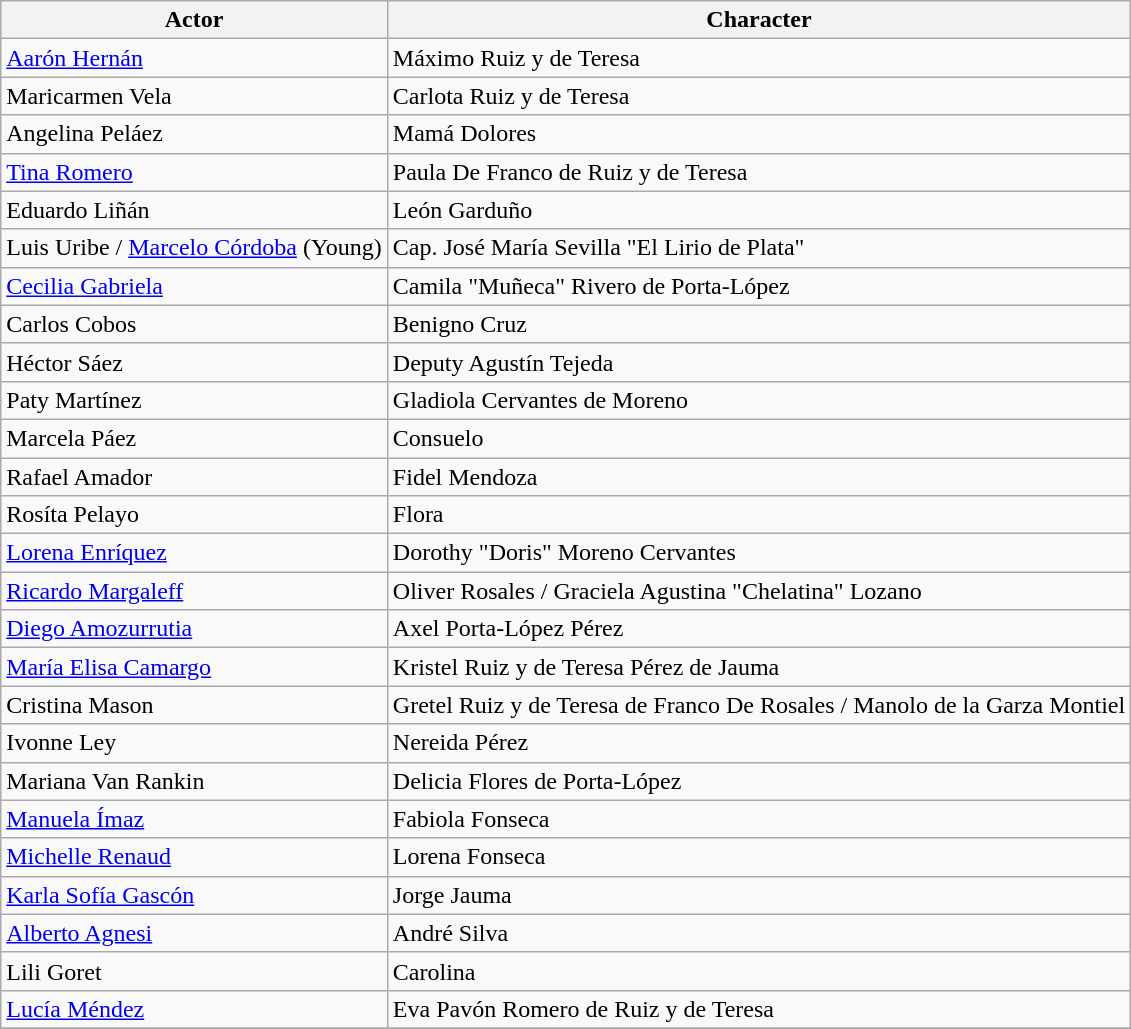<table class="wikitable">
<tr>
<th>Actor</th>
<th>Character</th>
</tr>
<tr>
<td><a href='#'>Aarón Hernán</a></td>
<td>Máximo Ruiz y de Teresa</td>
</tr>
<tr>
<td>Maricarmen Vela</td>
<td>Carlota Ruiz y de Teresa</td>
</tr>
<tr>
<td>Angelina Peláez</td>
<td>Mamá Dolores</td>
</tr>
<tr>
<td><a href='#'>Tina Romero</a></td>
<td>Paula De Franco de Ruiz y de Teresa</td>
</tr>
<tr>
<td>Eduardo Liñán</td>
<td>León Garduño</td>
</tr>
<tr>
<td>Luis Uribe / <a href='#'>Marcelo Córdoba</a> (Young)</td>
<td>Cap. José María Sevilla "El Lirio de Plata"</td>
</tr>
<tr>
<td><a href='#'>Cecilia Gabriela</a></td>
<td>Camila "Muñeca" Rivero de Porta-López</td>
</tr>
<tr>
<td>Carlos Cobos</td>
<td>Benigno Cruz</td>
</tr>
<tr>
<td>Héctor Sáez</td>
<td>Deputy Agustín Tejeda</td>
</tr>
<tr>
<td>Paty Martínez</td>
<td>Gladiola Cervantes de Moreno</td>
</tr>
<tr>
<td>Marcela Páez</td>
<td>Consuelo</td>
</tr>
<tr>
<td>Rafael Amador</td>
<td>Fidel Mendoza</td>
</tr>
<tr>
<td>Rosíta Pelayo</td>
<td>Flora</td>
</tr>
<tr>
<td><a href='#'>Lorena Enríquez</a></td>
<td>Dorothy "Doris" Moreno Cervantes</td>
</tr>
<tr>
<td><a href='#'>Ricardo Margaleff</a></td>
<td>Oliver Rosales / Graciela Agustina "Chelatina" Lozano</td>
</tr>
<tr>
<td><a href='#'>Diego Amozurrutia</a></td>
<td>Axel Porta-López Pérez</td>
</tr>
<tr>
<td><a href='#'>María Elisa Camargo</a></td>
<td>Kristel Ruiz y de Teresa Pérez de Jauma</td>
</tr>
<tr>
<td>Cristina Mason</td>
<td>Gretel Ruiz y de Teresa de Franco De Rosales / Manolo de la Garza Montiel</td>
</tr>
<tr>
<td>Ivonne Ley</td>
<td>Nereida Pérez</td>
</tr>
<tr>
<td>Mariana Van Rankin</td>
<td>Delicia Flores de Porta-López</td>
</tr>
<tr>
<td><a href='#'>Manuela Ímaz</a></td>
<td>Fabiola Fonseca</td>
</tr>
<tr>
<td><a href='#'>Michelle Renaud</a></td>
<td>Lorena Fonseca</td>
</tr>
<tr>
<td><a href='#'>Karla Sofía Gascón</a></td>
<td>Jorge Jauma</td>
</tr>
<tr>
<td><a href='#'>Alberto Agnesi</a></td>
<td>André Silva</td>
</tr>
<tr>
<td>Lili Goret</td>
<td>Carolina</td>
</tr>
<tr>
<td><a href='#'>Lucía Méndez</a></td>
<td>Eva Pavón Romero de Ruiz y de Teresa</td>
</tr>
<tr>
</tr>
</table>
